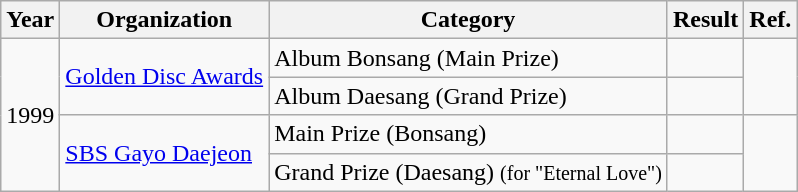<table class="wikitable plainrowheaders">
<tr>
<th>Year</th>
<th>Organization</th>
<th>Category</th>
<th>Result</th>
<th>Ref.</th>
</tr>
<tr>
<td scope="row" rowspan="4">1999</td>
<td rowspan="2"><a href='#'>Golden Disc Awards</a></td>
<td>Album Bonsang (Main Prize)</td>
<td></td>
<td rowspan="2" style="text-align:center"></td>
</tr>
<tr>
<td>Album Daesang (Grand Prize)</td>
<td></td>
</tr>
<tr>
<td rowspan="2"><a href='#'>SBS Gayo Daejeon</a></td>
<td>Main Prize (Bonsang)</td>
<td></td>
<td rowspan="2" style="text-align:center"></td>
</tr>
<tr>
<td>Grand Prize (Daesang) <small>(for "Eternal Love")</small></td>
<td></td>
</tr>
</table>
